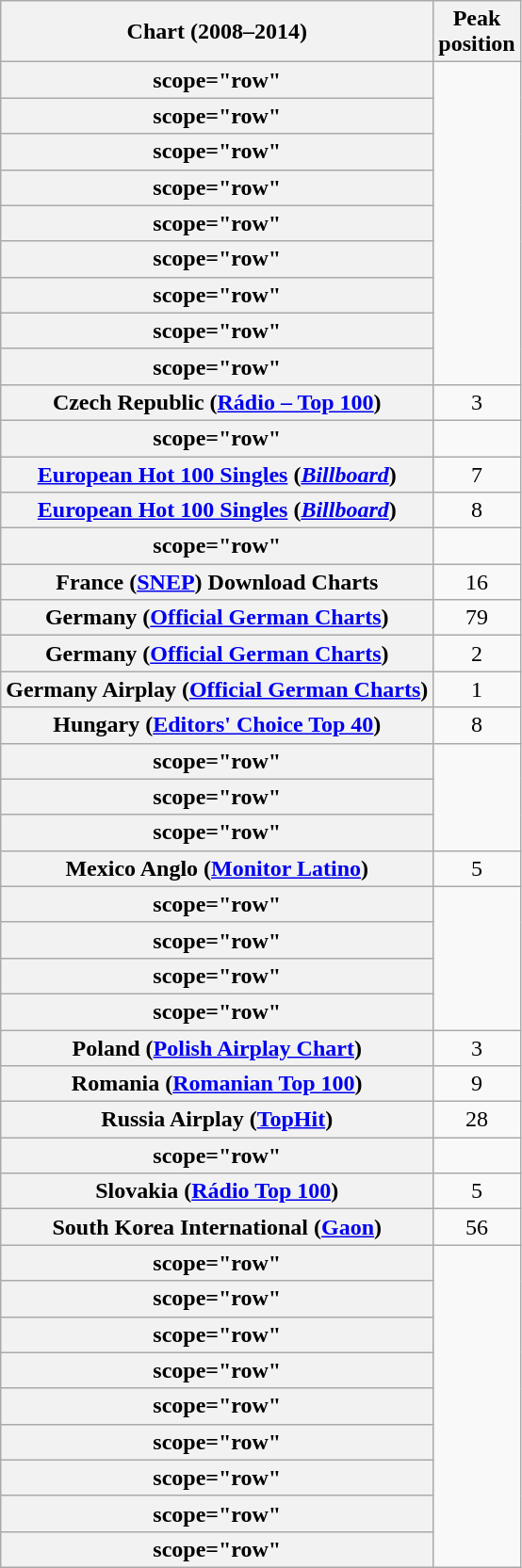<table class="wikitable sortable plainrowheaders">
<tr>
<th scope="col">Chart (2008–2014)</th>
<th scope="col">Peak<br>position</th>
</tr>
<tr>
<th>scope="row" </th>
</tr>
<tr>
<th>scope="row" </th>
</tr>
<tr>
<th>scope="row" </th>
</tr>
<tr>
<th>scope="row" </th>
</tr>
<tr>
<th>scope="row" </th>
</tr>
<tr>
<th>scope="row" </th>
</tr>
<tr>
<th>scope="row" </th>
</tr>
<tr>
<th>scope="row" </th>
</tr>
<tr>
<th>scope="row" </th>
</tr>
<tr>
<th scope="row">Czech Republic (<a href='#'>Rádio – Top 100</a>)</th>
<td style="text-align:center;">3</td>
</tr>
<tr>
<th>scope="row" </th>
</tr>
<tr>
<th scope="row"><a href='#'>European Hot 100 Singles</a> (<em><a href='#'>Billboard</a></em>)</th>
<td style="text-align:center;">7</td>
</tr>
<tr>
<th scope="row"><a href='#'>European Hot 100 Singles</a> (<em><a href='#'>Billboard</a></em>)<br></th>
<td style="text-align:center;">8</td>
</tr>
<tr>
<th>scope="row" </th>
</tr>
<tr>
<th scope="row">France (<a href='#'>SNEP</a>) Download Charts</th>
<td style="text-align:center;">16</td>
</tr>
<tr>
<th scope="row">Germany (<a href='#'>Official German Charts</a>)</th>
<td style="text-align:center;">79</td>
</tr>
<tr>
<th scope="row">Germany (<a href='#'>Official German Charts</a>)<br></th>
<td style="text-align:center;">2</td>
</tr>
<tr>
<th scope="row">Germany Airplay (<a href='#'>Official German Charts</a>)</th>
<td style="text-align:center;">1</td>
</tr>
<tr>
<th scope="row">Hungary (<a href='#'>Editors' Choice Top 40</a>)</th>
<td style="text-align:center;">8</td>
</tr>
<tr>
<th>scope="row" </th>
</tr>
<tr>
<th>scope="row" </th>
</tr>
<tr>
<th>scope="row" </th>
</tr>
<tr>
<th scope="row">Mexico Anglo (<a href='#'>Monitor Latino</a>)</th>
<td style="text-align:center;">5</td>
</tr>
<tr>
<th>scope="row" </th>
</tr>
<tr>
<th>scope="row" </th>
</tr>
<tr>
<th>scope="row" </th>
</tr>
<tr>
<th>scope="row" </th>
</tr>
<tr>
<th scope="row">Poland (<a href='#'>Polish Airplay Chart</a>)</th>
<td style="text-align:center;">3</td>
</tr>
<tr>
<th scope="row">Romania (<a href='#'>Romanian Top 100</a>)</th>
<td style="text-align:center;">9</td>
</tr>
<tr>
<th scope="row">Russia Airplay (<a href='#'>TopHit</a>)</th>
<td style="text-align:center;">28</td>
</tr>
<tr>
<th>scope="row" </th>
</tr>
<tr>
<th scope="row">Slovakia (<a href='#'>Rádio Top 100</a>)</th>
<td style="text-align:center;">5</td>
</tr>
<tr>
<th scope="row">South Korea International (<a href='#'>Gaon</a>)</th>
<td style="text-align:center;">56</td>
</tr>
<tr>
<th>scope="row" </th>
</tr>
<tr>
<th>scope="row" </th>
</tr>
<tr>
<th>scope="row" </th>
</tr>
<tr>
<th>scope="row" </th>
</tr>
<tr>
<th>scope="row" </th>
</tr>
<tr>
<th>scope="row" </th>
</tr>
<tr>
<th>scope="row" </th>
</tr>
<tr>
<th>scope="row" </th>
</tr>
<tr>
<th>scope="row" </th>
</tr>
</table>
